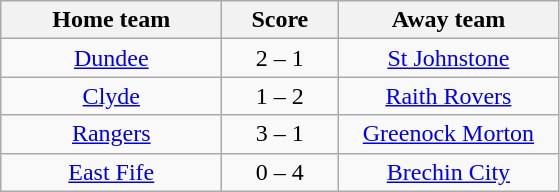<table class="wikitable" style="text-align: center">
<tr>
<th width=140>Home team</th>
<th width=70>Score</th>
<th width=140>Away team</th>
</tr>
<tr>
<td><a href='#'>Dundee</a></td>
<td>2 – 1</td>
<td><a href='#'>St Johnstone</a></td>
</tr>
<tr>
<td><a href='#'>Clyde</a></td>
<td>1 – 2</td>
<td><a href='#'>Raith Rovers</a></td>
</tr>
<tr>
<td><a href='#'>Rangers</a></td>
<td>3 – 1</td>
<td><a href='#'>Greenock Morton</a></td>
</tr>
<tr>
<td><a href='#'>East Fife</a></td>
<td>0 – 4</td>
<td><a href='#'>Brechin City</a></td>
</tr>
</table>
